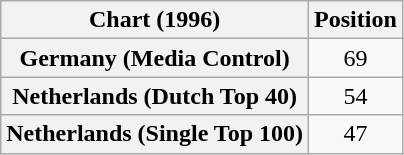<table class="wikitable sortable plainrowheaders" style="text-align:center">
<tr>
<th>Chart (1996)</th>
<th>Position</th>
</tr>
<tr>
<th scope="row">Germany (Media Control)</th>
<td>69</td>
</tr>
<tr>
<th scope="row">Netherlands (Dutch Top 40)</th>
<td>54</td>
</tr>
<tr>
<th scope="row">Netherlands (Single Top 100)</th>
<td>47</td>
</tr>
</table>
